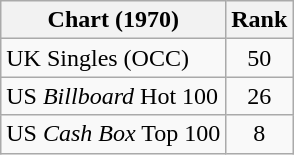<table class="wikitable sortable">
<tr>
<th>Chart (1970)</th>
<th style="text-align:center;">Rank</th>
</tr>
<tr>
<td>UK Singles (OCC)</td>
<td style="text-align:center;">50</td>
</tr>
<tr>
<td>US <em>Billboard</em> Hot 100</td>
<td style="text-align:center;">26</td>
</tr>
<tr>
<td>US <em>Cash Box</em> Top 100</td>
<td style="text-align:center;">8</td>
</tr>
</table>
